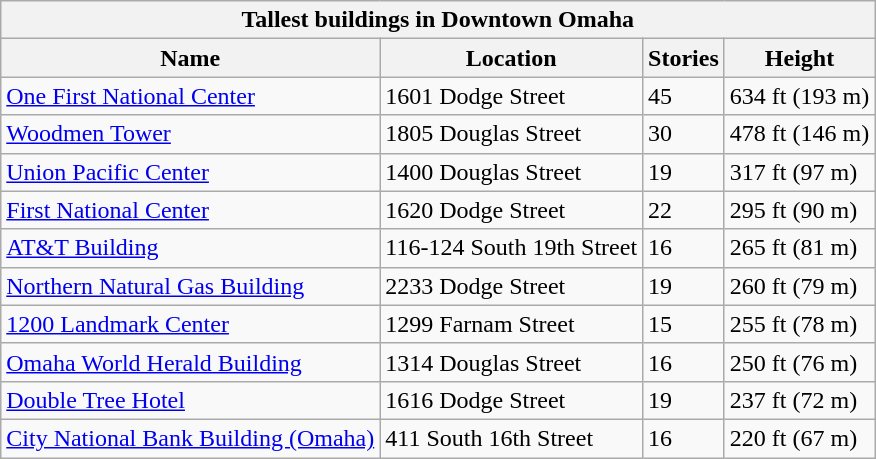<table class="wikitable">
<tr>
<th style="text-align:center;" colspan="6"><strong>Tallest buildings in Downtown Omaha</strong></th>
</tr>
<tr>
<th>Name</th>
<th>Location</th>
<th>Stories</th>
<th>Height</th>
</tr>
<tr>
<td><a href='#'>One First National Center</a></td>
<td>1601 Dodge Street</td>
<td>45</td>
<td>634 ft (193 m)</td>
</tr>
<tr>
<td><a href='#'>Woodmen Tower</a></td>
<td>1805 Douglas Street</td>
<td>30</td>
<td>478 ft (146 m)</td>
</tr>
<tr>
<td><a href='#'>Union Pacific Center</a></td>
<td>1400 Douglas Street</td>
<td>19</td>
<td>317 ft (97 m)</td>
</tr>
<tr>
<td><a href='#'>First National Center</a></td>
<td>1620 Dodge Street</td>
<td>22</td>
<td>295 ft (90 m)</td>
</tr>
<tr>
<td><a href='#'>AT&T Building</a></td>
<td>116-124 South 19th Street</td>
<td>16</td>
<td>265 ft (81 m)</td>
</tr>
<tr>
<td><a href='#'>Northern Natural Gas Building</a></td>
<td>2233 Dodge Street</td>
<td>19</td>
<td>260 ft (79 m)</td>
</tr>
<tr>
<td><a href='#'>1200 Landmark Center</a></td>
<td>1299 Farnam Street</td>
<td>15</td>
<td>255 ft (78 m)</td>
</tr>
<tr>
<td><a href='#'>Omaha World Herald Building</a></td>
<td>1314 Douglas Street</td>
<td>16</td>
<td>250 ft (76 m)</td>
</tr>
<tr>
<td><a href='#'>Double Tree Hotel</a></td>
<td>1616 Dodge Street</td>
<td>19</td>
<td>237 ft (72 m)</td>
</tr>
<tr>
<td><a href='#'>City National Bank Building (Omaha)</a></td>
<td>411 South 16th Street</td>
<td>16</td>
<td>220 ft (67 m)</td>
</tr>
</table>
